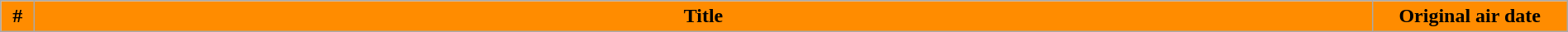<table class="wikitable plainrowheaders" style="width:100%; margin:auto; background:#FFFFFF;">
<tr>
<th style="background-color:#FF8C00;" width="20">#</th>
<th style="background-color:#FF8C00;">Title</th>
<th style="background-color:#FF8C00;" width="150">Original air date<br>



</th>
</tr>
</table>
